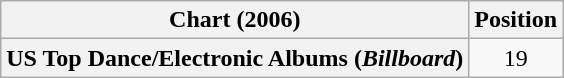<table class="wikitable plainrowheaders" style="text-align:center">
<tr>
<th scope="col">Chart (2006)</th>
<th scope="col">Position</th>
</tr>
<tr>
<th scope="row">US Top Dance/Electronic Albums (<em>Billboard</em>)</th>
<td>19</td>
</tr>
</table>
